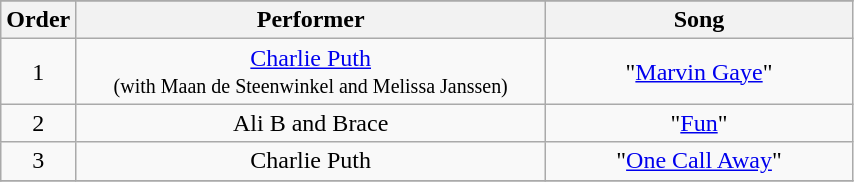<table class="wikitable" style="text-align:center; width:45%;">
<tr>
</tr>
<tr>
<th style="width:01%;">Order</th>
<th style="width:60%;">Performer</th>
<th style="width:39%;">Song</th>
</tr>
<tr>
<td>1</td>
<td><a href='#'>Charlie Puth</a> <br><small>(with Maan de Steenwinkel and Melissa Janssen)</small></td>
<td>"<a href='#'>Marvin Gaye</a>"</td>
</tr>
<tr>
<td>2</td>
<td>Ali B and Brace</td>
<td>"<a href='#'>Fun</a>"</td>
</tr>
<tr>
<td>3</td>
<td>Charlie Puth</td>
<td>"<a href='#'>One Call Away</a>"</td>
</tr>
<tr>
</tr>
</table>
